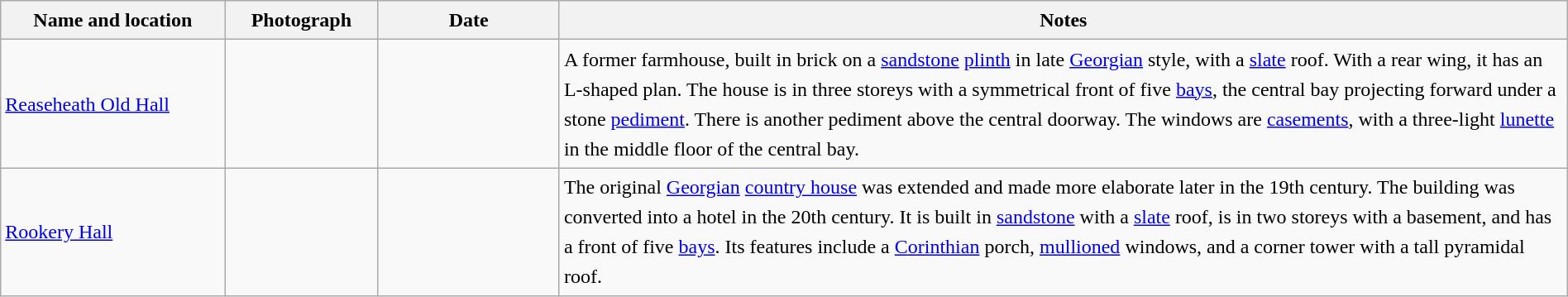<table class="wikitable sortable plainrowheaders" style="width:100%;border:0px;text-align:left;line-height:150%;">
<tr>
<th scope="col"  style="width:150px">Name and location</th>
<th scope="col"  style="width:100px" class="unsortable">Photograph</th>
<th scope="col"  style="width:120px">Date</th>
<th scope="col"  style="width:700px" class="unsortable">Notes</th>
</tr>
<tr>
<td><a href='#'>Reaseheath Old Hall</a><br><small></small></td>
<td></td>
<td align="center"></td>
<td>A former farmhouse, built in brick on a <a href='#'>sandstone</a> <a href='#'>plinth</a> in late <a href='#'>Georgian</a> style, with a <a href='#'>slate</a> roof.  With a rear wing, it has an L-shaped plan.  The house is in three storeys with a symmetrical front of five <a href='#'>bays</a>, the central bay projecting forward under a stone <a href='#'>pediment</a>.  There is another pediment above the central doorway.  The windows are <a href='#'>casements</a>, with a three-light <a href='#'>lunette</a> in the middle floor of the central bay.</td>
</tr>
<tr>
<td><a href='#'>Rookery Hall</a><br><small></small></td>
<td></td>
<td align="center"></td>
<td>The original <a href='#'>Georgian</a> <a href='#'>country house</a> was extended and made more elaborate later in the 19th century.  The building was converted into a hotel in the 20th century.  It is built in <a href='#'>sandstone</a> with a <a href='#'>slate</a> roof, is in two storeys with a basement, and has a front of five <a href='#'>bays</a>.  Its features include a <a href='#'>Corinthian</a> porch, <a href='#'>mullioned</a> windows, and a corner tower with a tall pyramidal roof.</td>
</tr>
<tr>
</tr>
</table>
